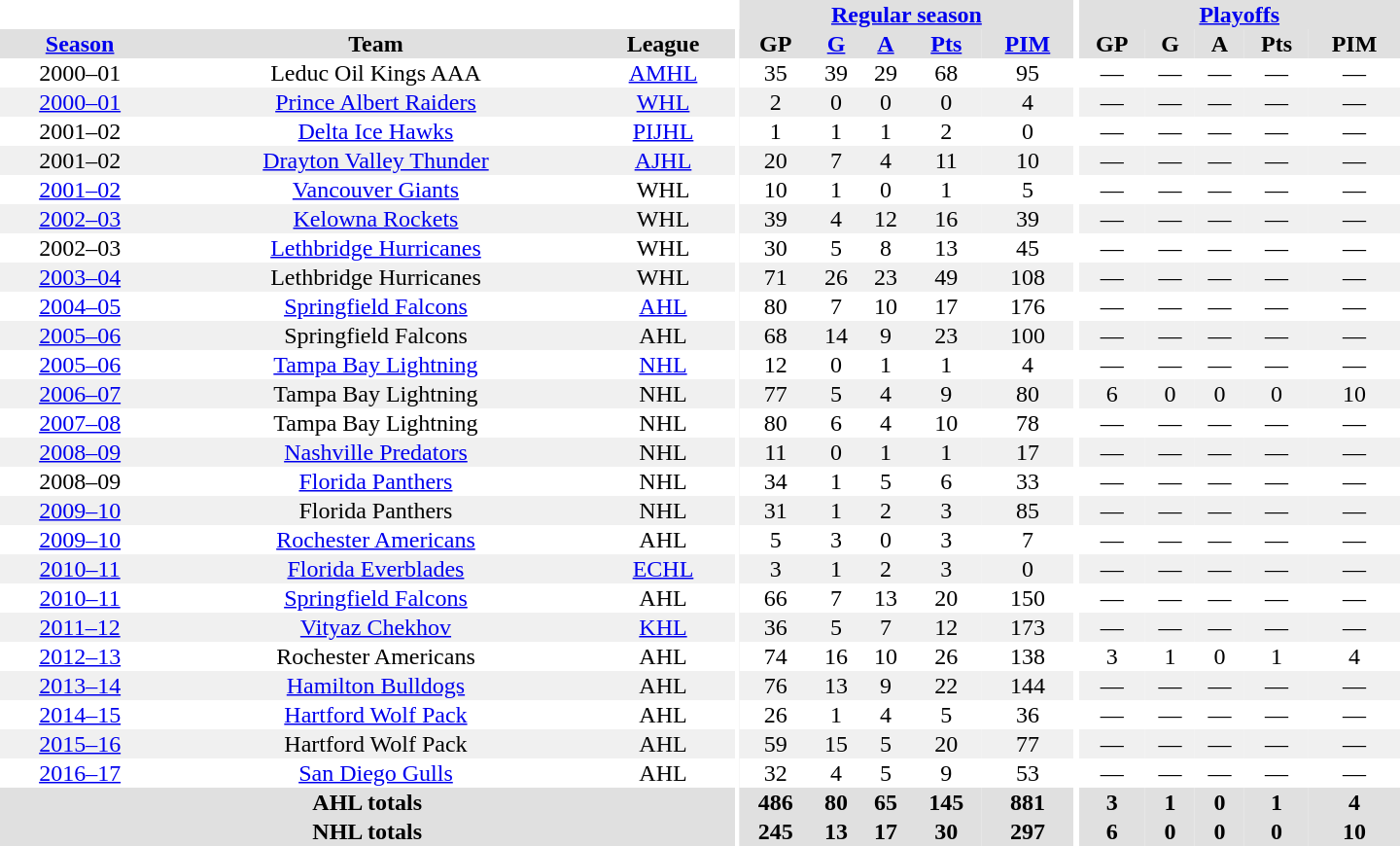<table border="0" cellpadding="1" cellspacing="0" style="text-align:center; width:60em">
<tr bgcolor="#e0e0e0">
<th colspan="3"  bgcolor="#ffffff"></th>
<th rowspan="99" bgcolor="#ffffff"></th>
<th colspan="5"><a href='#'>Regular season</a></th>
<th rowspan="99" bgcolor="#ffffff"></th>
<th colspan="5"><a href='#'>Playoffs</a></th>
</tr>
<tr bgcolor="#e0e0e0">
<th><a href='#'>Season</a></th>
<th>Team</th>
<th>League</th>
<th>GP</th>
<th><a href='#'>G</a></th>
<th><a href='#'>A</a></th>
<th><a href='#'>Pts</a></th>
<th><a href='#'>PIM</a></th>
<th>GP</th>
<th>G</th>
<th>A</th>
<th>Pts</th>
<th>PIM</th>
</tr>
<tr>
<td>2000–01</td>
<td>Leduc Oil Kings AAA</td>
<td><a href='#'>AMHL</a></td>
<td>35</td>
<td>39</td>
<td>29</td>
<td>68</td>
<td>95</td>
<td>—</td>
<td>—</td>
<td>—</td>
<td>—</td>
<td>—</td>
</tr>
<tr bgcolor="#f0f0f0">
<td><a href='#'>2000–01</a></td>
<td><a href='#'>Prince Albert Raiders</a></td>
<td><a href='#'>WHL</a></td>
<td>2</td>
<td>0</td>
<td>0</td>
<td>0</td>
<td>4</td>
<td>—</td>
<td>—</td>
<td>—</td>
<td>—</td>
<td>—</td>
</tr>
<tr>
<td>2001–02</td>
<td><a href='#'>Delta Ice Hawks</a></td>
<td><a href='#'>PIJHL</a></td>
<td>1</td>
<td>1</td>
<td>1</td>
<td>2</td>
<td>0</td>
<td>—</td>
<td>—</td>
<td>—</td>
<td>—</td>
<td>—</td>
</tr>
<tr bgcolor="#f0f0f0">
<td>2001–02</td>
<td><a href='#'>Drayton Valley Thunder</a></td>
<td><a href='#'>AJHL</a></td>
<td>20</td>
<td>7</td>
<td>4</td>
<td>11</td>
<td>10</td>
<td>—</td>
<td>—</td>
<td>—</td>
<td>—</td>
<td>—</td>
</tr>
<tr>
<td><a href='#'>2001–02</a></td>
<td><a href='#'>Vancouver Giants</a></td>
<td>WHL</td>
<td>10</td>
<td>1</td>
<td>0</td>
<td>1</td>
<td>5</td>
<td>—</td>
<td>—</td>
<td>—</td>
<td>—</td>
<td>—</td>
</tr>
<tr bgcolor="#f0f0f0">
<td><a href='#'>2002–03</a></td>
<td><a href='#'>Kelowna Rockets</a></td>
<td>WHL</td>
<td>39</td>
<td>4</td>
<td>12</td>
<td>16</td>
<td>39</td>
<td>—</td>
<td>—</td>
<td>—</td>
<td>—</td>
<td>—</td>
</tr>
<tr>
<td>2002–03</td>
<td><a href='#'>Lethbridge Hurricanes</a></td>
<td>WHL</td>
<td>30</td>
<td>5</td>
<td>8</td>
<td>13</td>
<td>45</td>
<td>—</td>
<td>—</td>
<td>—</td>
<td>—</td>
<td>—</td>
</tr>
<tr bgcolor="#f0f0f0">
<td><a href='#'>2003–04</a></td>
<td>Lethbridge Hurricanes</td>
<td>WHL</td>
<td>71</td>
<td>26</td>
<td>23</td>
<td>49</td>
<td>108</td>
<td>—</td>
<td>—</td>
<td>—</td>
<td>—</td>
<td>—</td>
</tr>
<tr>
<td><a href='#'>2004–05</a></td>
<td><a href='#'>Springfield Falcons</a></td>
<td><a href='#'>AHL</a></td>
<td>80</td>
<td>7</td>
<td>10</td>
<td>17</td>
<td>176</td>
<td>—</td>
<td>—</td>
<td>—</td>
<td>—</td>
<td>—</td>
</tr>
<tr bgcolor="#f0f0f0">
<td><a href='#'>2005–06</a></td>
<td>Springfield Falcons</td>
<td>AHL</td>
<td>68</td>
<td>14</td>
<td>9</td>
<td>23</td>
<td>100</td>
<td>—</td>
<td>—</td>
<td>—</td>
<td>—</td>
<td>—</td>
</tr>
<tr>
<td><a href='#'>2005–06</a></td>
<td><a href='#'>Tampa Bay Lightning</a></td>
<td><a href='#'>NHL</a></td>
<td>12</td>
<td>0</td>
<td>1</td>
<td>1</td>
<td>4</td>
<td>—</td>
<td>—</td>
<td>—</td>
<td>—</td>
<td>—</td>
</tr>
<tr bgcolor="#f0f0f0">
<td><a href='#'>2006–07</a></td>
<td>Tampa Bay Lightning</td>
<td>NHL</td>
<td>77</td>
<td>5</td>
<td>4</td>
<td>9</td>
<td>80</td>
<td>6</td>
<td>0</td>
<td>0</td>
<td>0</td>
<td>10</td>
</tr>
<tr>
<td><a href='#'>2007–08</a></td>
<td>Tampa Bay Lightning</td>
<td>NHL</td>
<td>80</td>
<td>6</td>
<td>4</td>
<td>10</td>
<td>78</td>
<td>—</td>
<td>—</td>
<td>—</td>
<td>—</td>
<td>—</td>
</tr>
<tr bgcolor="#f0f0f0">
<td><a href='#'>2008–09</a></td>
<td><a href='#'>Nashville Predators</a></td>
<td>NHL</td>
<td>11</td>
<td>0</td>
<td>1</td>
<td>1</td>
<td>17</td>
<td>—</td>
<td>—</td>
<td>—</td>
<td>—</td>
<td>—</td>
</tr>
<tr>
<td>2008–09</td>
<td><a href='#'>Florida Panthers</a></td>
<td>NHL</td>
<td>34</td>
<td>1</td>
<td>5</td>
<td>6</td>
<td>33</td>
<td>—</td>
<td>—</td>
<td>—</td>
<td>—</td>
<td>—</td>
</tr>
<tr bgcolor="#f0f0f0">
<td><a href='#'>2009–10</a></td>
<td>Florida Panthers</td>
<td>NHL</td>
<td>31</td>
<td>1</td>
<td>2</td>
<td>3</td>
<td>85</td>
<td>—</td>
<td>—</td>
<td>—</td>
<td>—</td>
<td>—</td>
</tr>
<tr>
<td><a href='#'>2009–10</a></td>
<td><a href='#'>Rochester Americans</a></td>
<td>AHL</td>
<td>5</td>
<td>3</td>
<td>0</td>
<td>3</td>
<td>7</td>
<td>—</td>
<td>—</td>
<td>—</td>
<td>—</td>
<td>—</td>
</tr>
<tr bgcolor="#f0f0f0">
<td><a href='#'>2010–11</a></td>
<td><a href='#'>Florida Everblades</a></td>
<td><a href='#'>ECHL</a></td>
<td>3</td>
<td>1</td>
<td>2</td>
<td>3</td>
<td>0</td>
<td>—</td>
<td>—</td>
<td>—</td>
<td>—</td>
<td>—</td>
</tr>
<tr>
<td><a href='#'>2010–11</a></td>
<td><a href='#'>Springfield Falcons</a></td>
<td>AHL</td>
<td>66</td>
<td>7</td>
<td>13</td>
<td>20</td>
<td>150</td>
<td>—</td>
<td>—</td>
<td>—</td>
<td>—</td>
<td>—</td>
</tr>
<tr bgcolor="#f0f0f0">
<td><a href='#'>2011–12</a></td>
<td><a href='#'>Vityaz Chekhov</a></td>
<td><a href='#'>KHL</a></td>
<td>36</td>
<td>5</td>
<td>7</td>
<td>12</td>
<td>173</td>
<td>—</td>
<td>—</td>
<td>—</td>
<td>—</td>
<td>—</td>
</tr>
<tr>
<td><a href='#'>2012–13</a></td>
<td>Rochester Americans</td>
<td>AHL</td>
<td>74</td>
<td>16</td>
<td>10</td>
<td>26</td>
<td>138</td>
<td>3</td>
<td>1</td>
<td>0</td>
<td>1</td>
<td>4</td>
</tr>
<tr bgcolor="#f0f0f0">
<td><a href='#'>2013–14</a></td>
<td><a href='#'>Hamilton Bulldogs</a></td>
<td>AHL</td>
<td>76</td>
<td>13</td>
<td>9</td>
<td>22</td>
<td>144</td>
<td>—</td>
<td>—</td>
<td>—</td>
<td>—</td>
<td>—</td>
</tr>
<tr>
<td><a href='#'>2014–15</a></td>
<td><a href='#'>Hartford Wolf Pack</a></td>
<td>AHL</td>
<td>26</td>
<td>1</td>
<td>4</td>
<td>5</td>
<td>36</td>
<td>—</td>
<td>—</td>
<td>—</td>
<td>—</td>
<td>—</td>
</tr>
<tr bgcolor="#f0f0f0">
<td><a href='#'>2015–16</a></td>
<td>Hartford Wolf Pack</td>
<td>AHL</td>
<td>59</td>
<td>15</td>
<td>5</td>
<td>20</td>
<td>77</td>
<td>—</td>
<td>—</td>
<td>—</td>
<td>—</td>
<td>—</td>
</tr>
<tr>
<td><a href='#'>2016–17</a></td>
<td><a href='#'>San Diego Gulls</a></td>
<td>AHL</td>
<td>32</td>
<td>4</td>
<td>5</td>
<td>9</td>
<td>53</td>
<td>—</td>
<td>—</td>
<td>—</td>
<td>—</td>
<td>—</td>
</tr>
<tr bgcolor="#e0e0e0">
<th colspan="3">AHL totals</th>
<th>486</th>
<th>80</th>
<th>65</th>
<th>145</th>
<th>881</th>
<th>3</th>
<th>1</th>
<th>0</th>
<th>1</th>
<th>4</th>
</tr>
<tr bgcolor="#e0e0e0">
<th colspan="3">NHL totals</th>
<th>245</th>
<th>13</th>
<th>17</th>
<th>30</th>
<th>297</th>
<th>6</th>
<th>0</th>
<th>0</th>
<th>0</th>
<th>10</th>
</tr>
</table>
